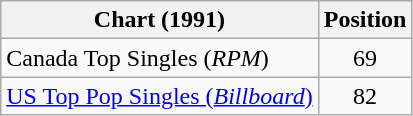<table class="wikitable sortable">
<tr>
<th>Chart (1991)</th>
<th>Position</th>
</tr>
<tr>
<td align="left">Canada Top Singles (<em>RPM</em>)</td>
<td align="center">69</td>
</tr>
<tr>
<td><a href='#'>US Top Pop Singles (<em>Billboard</em>)</a></td>
<td style="text-align:center;">82</td>
</tr>
</table>
